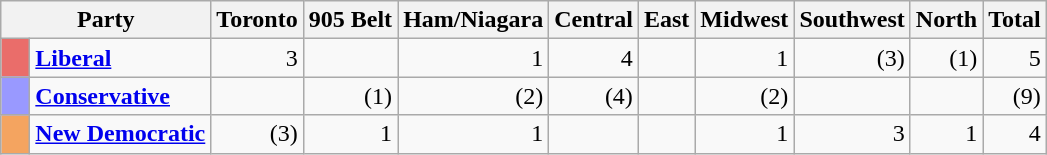<table class="wikitable">
<tr>
<th colspan="2">Party</th>
<th>Toronto</th>
<th>905 Belt</th>
<th>Ham/Niagara</th>
<th>Central</th>
<th>East</th>
<th>Midwest</th>
<th>Southwest</th>
<th>North</th>
<th>Total</th>
</tr>
<tr align = "right">
<td bgcolor="#EA6D6A">   </td>
<td align="left"><strong><a href='#'>Liberal</a></strong></td>
<td>3</td>
<td></td>
<td>1</td>
<td>4</td>
<td></td>
<td>1</td>
<td>(3)</td>
<td>(1)</td>
<td>5</td>
</tr>
<tr align = "right">
<td bgcolor="#9999FF">   </td>
<td align="left"><strong><a href='#'>Conservative</a></strong></td>
<td></td>
<td>(1)</td>
<td>(2)</td>
<td>(4)</td>
<td></td>
<td>(2)</td>
<td></td>
<td></td>
<td>(9)</td>
</tr>
<tr align = "right">
<td bgcolor="sandybrown">   </td>
<td align="left"><strong><a href='#'>New Democratic</a></strong></td>
<td>(3)</td>
<td>1</td>
<td>1</td>
<td></td>
<td></td>
<td>1</td>
<td>3</td>
<td>1</td>
<td>4</td>
</tr>
</table>
